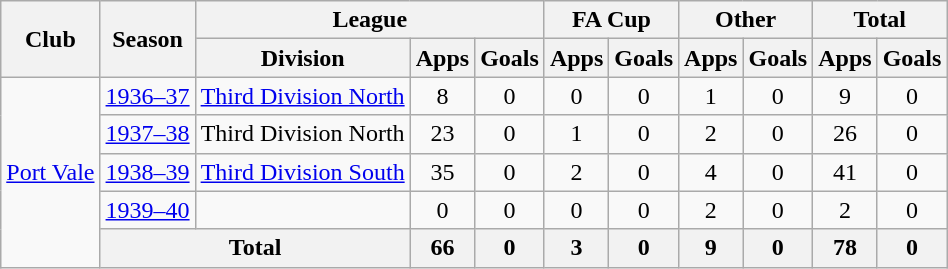<table class="wikitable" style="text-align: center;">
<tr>
<th rowspan="2">Club</th>
<th rowspan="2">Season</th>
<th colspan="3">League</th>
<th colspan="2">FA Cup</th>
<th colspan="2">Other</th>
<th colspan="2">Total</th>
</tr>
<tr>
<th>Division</th>
<th>Apps</th>
<th>Goals</th>
<th>Apps</th>
<th>Goals</th>
<th>Apps</th>
<th>Goals</th>
<th>Apps</th>
<th>Goals</th>
</tr>
<tr>
<td rowspan="5"><a href='#'>Port Vale</a></td>
<td><a href='#'>1936–37</a></td>
<td><a href='#'>Third Division North</a></td>
<td>8</td>
<td>0</td>
<td>0</td>
<td>0</td>
<td>1</td>
<td>0</td>
<td>9</td>
<td>0</td>
</tr>
<tr>
<td><a href='#'>1937–38</a></td>
<td>Third Division North</td>
<td>23</td>
<td>0</td>
<td>1</td>
<td>0</td>
<td>2</td>
<td>0</td>
<td>26</td>
<td>0</td>
</tr>
<tr>
<td><a href='#'>1938–39</a></td>
<td><a href='#'>Third Division South</a></td>
<td>35</td>
<td>0</td>
<td>2</td>
<td>0</td>
<td>4</td>
<td>0</td>
<td>41</td>
<td>0</td>
</tr>
<tr>
<td><a href='#'>1939–40</a></td>
<td></td>
<td>0</td>
<td>0</td>
<td>0</td>
<td>0</td>
<td>2</td>
<td>0</td>
<td>2</td>
<td>0</td>
</tr>
<tr>
<th colspan="2">Total</th>
<th>66</th>
<th>0</th>
<th>3</th>
<th>0</th>
<th>9</th>
<th>0</th>
<th>78</th>
<th>0</th>
</tr>
</table>
